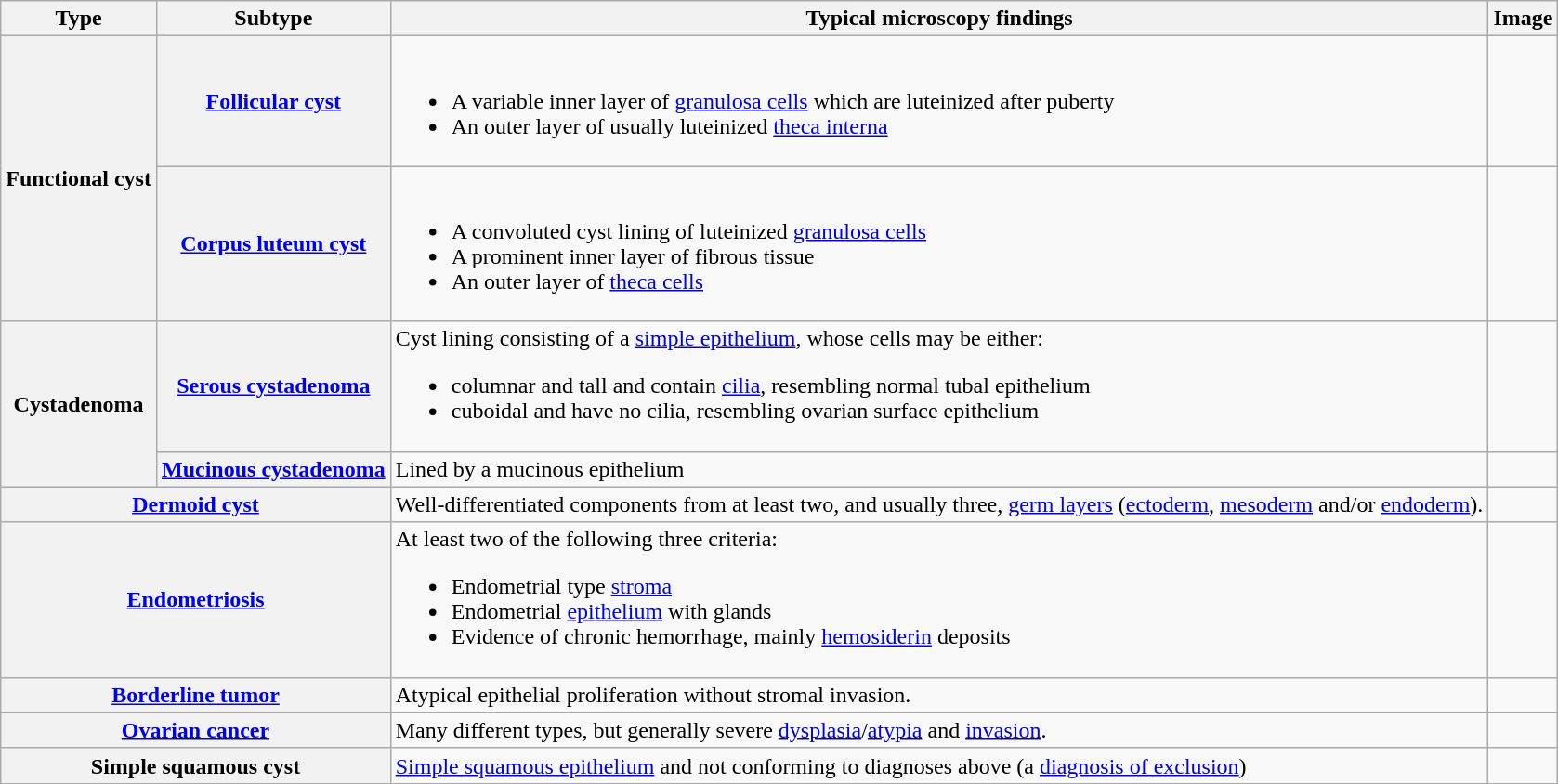<table class="wikitable">
<tr>
<th>Type</th>
<th>Subtype</th>
<th>Typical microscopy findings</th>
<th>Image</th>
</tr>
<tr>
<th rowspan=2>Functional cyst</th>
<th><a href='#'>Follicular cyst</a></th>
<td><br><ul><li>A variable inner layer of <a href='#'>granulosa cells</a> which are luteinized after puberty</li><li>An outer layer of usually luteinized <a href='#'>theca interna</a></li></ul></td>
<td></td>
</tr>
<tr>
<th><a href='#'>Corpus luteum cyst</a></th>
<td><br><ul><li>A convoluted cyst lining of luteinized <a href='#'>granulosa cells</a></li><li>A prominent inner layer of fibrous tissue</li><li>An outer layer of <a href='#'>theca cells</a></li></ul></td>
<td></td>
</tr>
<tr>
<th rowspan=2>Cystadenoma</th>
<th><a href='#'>Serous cystadenoma</a></th>
<td>Cyst lining consisting of a <a href='#'>simple epithelium</a>, whose cells may be either:<br><ul><li>columnar and tall and contain <a href='#'>cilia</a>, resembling normal tubal epithelium</li><li>cuboidal and have no cilia, resembling ovarian surface epithelium</li></ul></td>
<td></td>
</tr>
<tr>
<th><a href='#'>Mucinous cystadenoma</a></th>
<td>Lined by a mucinous epithelium</td>
<td></td>
</tr>
<tr>
<th colspan=2><a href='#'>Dermoid cyst</a></th>
<td>Well-differentiated components from at least two, and usually three, <a href='#'>germ layers</a> (<a href='#'>ectoderm</a>, <a href='#'>mesoderm</a> and/or <a href='#'>endoderm</a>).</td>
<td></td>
</tr>
<tr>
<th colspan=2><a href='#'>Endometriosis</a></th>
<td>At least two of the following three criteria:<br><ul><li>Endometrial type <a href='#'>stroma</a></li><li>Endometrial <a href='#'>epithelium</a> with glands</li><li>Evidence of chronic hemorrhage, mainly <a href='#'>hemosiderin</a> deposits</li></ul></td>
<td></td>
</tr>
<tr>
<th colspan=2><a href='#'>Borderline tumor</a></th>
<td>Atypical epithelial proliferation without stromal invasion.</td>
<td></td>
</tr>
<tr>
<th colspan=2><a href='#'>Ovarian cancer</a></th>
<td>Many different types, but generally severe <a href='#'>dysplasia</a>/<a href='#'>atypia</a> and <a href='#'>invasion</a>.</td>
<td></td>
</tr>
<tr>
<th colspan=2>Simple squamous cyst</th>
<td><a href='#'>Simple squamous epithelium</a> and not conforming to diagnoses above (a <a href='#'>diagnosis of exclusion</a>)</td>
<td></td>
</tr>
</table>
